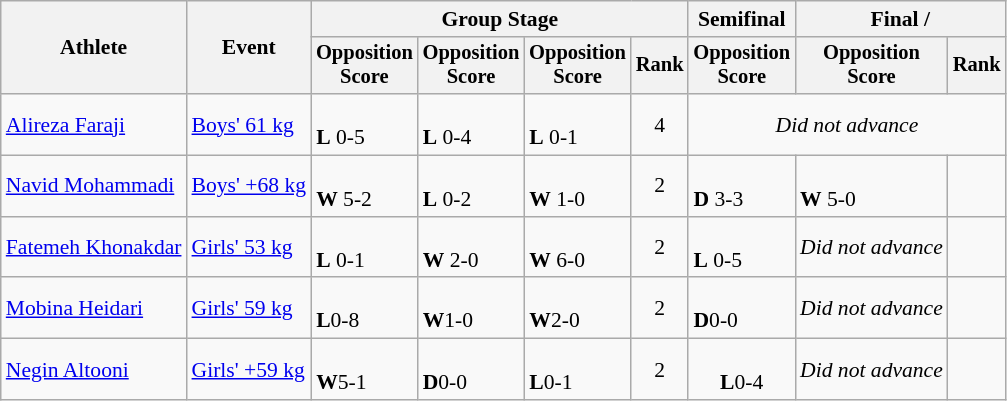<table class="wikitable" style="font-size:90%">
<tr>
<th rowspan=2>Athlete</th>
<th rowspan=2>Event</th>
<th colspan=4>Group Stage</th>
<th colspan=1>Semifinal</th>
<th colspan=2>Final / </th>
</tr>
<tr style="font-size:95%">
<th>Opposition<br>Score</th>
<th>Opposition<br>Score</th>
<th>Opposition<br>Score</th>
<th>Rank</th>
<th>Opposition<br>Score</th>
<th>Opposition<br>Score</th>
<th>Rank</th>
</tr>
<tr align=center>
<td align=left><a href='#'>Alireza Faraji</a></td>
<td align=left><a href='#'>Boys' 61 kg</a></td>
<td align=left><br> <strong>L</strong> 0-5</td>
<td align=left><br> <strong>L</strong> 0-4</td>
<td align=left><br> <strong>L</strong> 0-1</td>
<td>4</td>
<td Colspan=3><em>Did not advance</em></td>
</tr>
<tr align=center>
<td align=left><a href='#'>Navid Mohammadi</a></td>
<td align=left><a href='#'>Boys' +68 kg</a></td>
<td align=left><br> <strong>W</strong> 5-2</td>
<td align=left><br> <strong>L</strong> 0-2</td>
<td align=left><br> <strong>W</strong> 1-0</td>
<td>2</td>
<td align=left><br> <strong>D</strong> 3-3</td>
<td align=left><br> <strong>W</strong> 5-0</td>
<td></td>
</tr>
<tr align=center>
<td align=left><a href='#'>Fatemeh Khonakdar</a></td>
<td align=left><a href='#'>Girls' 53 kg</a></td>
<td align=left><br> <strong>L</strong> 0-1</td>
<td align=left><br> <strong>W</strong> 2-0</td>
<td align=left><br> <strong>W</strong> 6-0</td>
<td>2</td>
<td align=left><br> <strong>L</strong> 0-5</td>
<td><em>Did not advance</em></td>
<td></td>
</tr>
<tr align=center>
<td align=left><a href='#'>Mobina Heidari</a></td>
<td align=left><a href='#'>Girls' 59 kg</a></td>
<td align=left><br><strong>L</strong>0-8</td>
<td align=left><br><strong>W</strong>1-0</td>
<td align=left><br><strong>W</strong>2-0</td>
<td>2</td>
<td align=left><br><strong>D</strong>0-0</td>
<td><em>Did not advance</em></td>
<td></td>
</tr>
<tr align=center>
<td align=left><a href='#'>Negin Altooni</a></td>
<td align=left><a href='#'>Girls' +59 kg</a></td>
<td align=left><br><strong>W</strong>5-1</td>
<td align=left><br><strong>D</strong>0-0</td>
<td align=left><br><strong>L</strong>0-1</td>
<td>2</td>
<td><br><strong>L</strong>0-4</td>
<td><em>Did not advance</em></td>
<td></td>
</tr>
</table>
